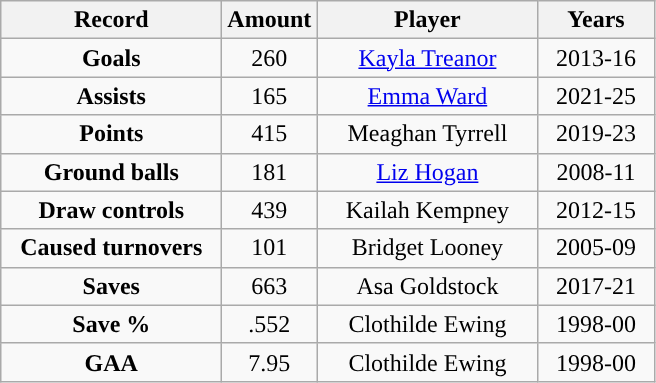<table class="wikitable">
<tr>
<th style="width:140px; ">Record</th>
<th style="width:35px; ">Amount</th>
<th style="width:140px; ">Player</th>
<th style="width:70px; ">Years</th>
</tr>
<tr style="text-align:center;">
<td><strong>Goals</strong></td>
<td>260</td>
<td><a href='#'>Kayla Treanor</a></td>
<td>2013-16</td>
</tr>
<tr style="text-align:center;">
<td><strong>Assists</strong></td>
<td>165</td>
<td><a href='#'>Emma Ward</a></td>
<td>2021-25</td>
</tr>
<tr style="text-align:center;">
<td><strong>Points</strong></td>
<td>415</td>
<td>Meaghan Tyrrell</td>
<td>2019-23</td>
</tr>
<tr style="text-align:center;">
<td><strong>Ground balls</strong></td>
<td>181</td>
<td><a href='#'>Liz Hogan</a></td>
<td>2008-11</td>
</tr>
<tr style="text-align:center;">
<td><strong>Draw controls</strong></td>
<td>439</td>
<td>Kailah Kempney</td>
<td>2012-15</td>
</tr>
<tr style="text-align:center;">
<td><strong>Caused turnovers</strong></td>
<td>101</td>
<td>Bridget Looney</td>
<td>2005-09</td>
</tr>
<tr style="text-align:center;">
<td><strong>Saves</strong></td>
<td>663</td>
<td>Asa Goldstock</td>
<td>2017-21</td>
</tr>
<tr style="text-align:center;">
<td><strong>Save %</strong></td>
<td>.552</td>
<td>Clothilde Ewing</td>
<td>1998-00</td>
</tr>
<tr style="text-align:center;">
<td><strong>GAA</strong></td>
<td>7.95</td>
<td>Clothilde Ewing</td>
<td>1998-00</td>
</tr>
</table>
